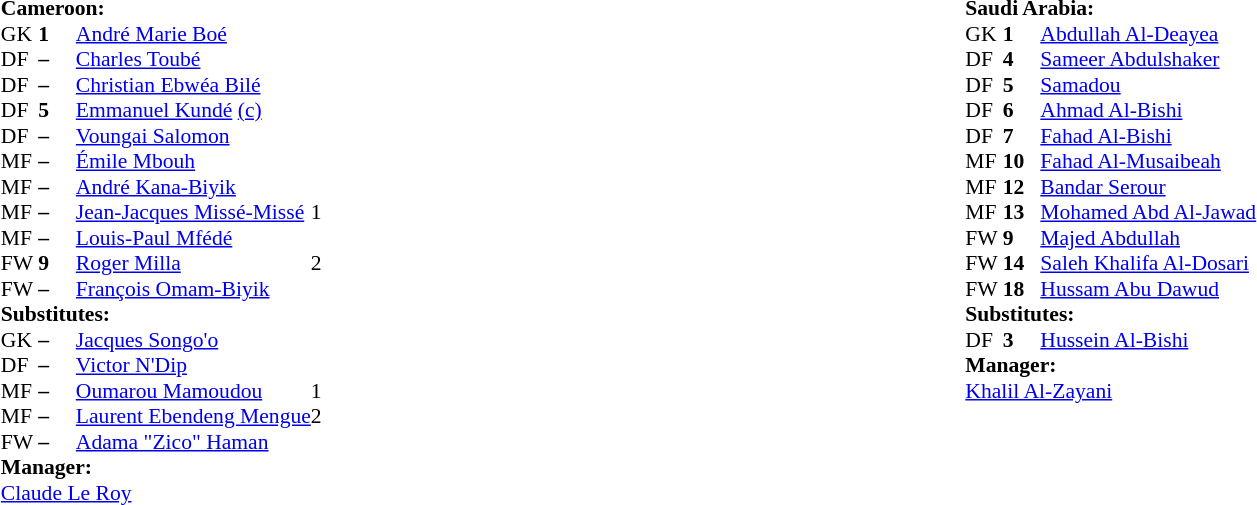<table width=100%>
<tr>
<td valign="top" width="50%"><br><table style="font-size:90%" cellspacing="0" cellpadding="0" align=center>
<tr>
<td colspan="4"><strong>Cameroon:</strong></td>
</tr>
<tr>
<th width=25></th>
<th width=25></th>
</tr>
<tr>
<td>GK</td>
<td><strong>1</strong></td>
<td><a href='#'>André Marie Boé</a></td>
</tr>
<tr>
<td>DF</td>
<td><strong>–</strong></td>
<td><a href='#'>Charles Toubé</a></td>
</tr>
<tr>
<td>DF</td>
<td><strong>–</strong></td>
<td><a href='#'>Christian Ebwéa Bilé</a></td>
</tr>
<tr>
<td>DF</td>
<td><strong>5</strong></td>
<td><a href='#'>Emmanuel Kundé</a> <a href='#'>(c)</a></td>
</tr>
<tr>
<td>DF</td>
<td><strong>–</strong></td>
<td><a href='#'>Voungai Salomon</a></td>
</tr>
<tr>
<td>MF</td>
<td><strong>–</strong></td>
<td><a href='#'>Émile Mbouh</a></td>
</tr>
<tr>
<td>MF</td>
<td><strong>–</strong></td>
<td><a href='#'>André Kana-Biyik</a></td>
</tr>
<tr>
<td>MF</td>
<td><strong>–</strong></td>
<td><a href='#'>Jean-Jacques Missé-Missé</a></td>
<td></td>
<td>1</td>
</tr>
<tr>
<td>MF</td>
<td><strong>–</strong></td>
<td><a href='#'>Louis-Paul Mfédé</a></td>
</tr>
<tr>
<td>FW</td>
<td><strong>9</strong></td>
<td><a href='#'>Roger Milla</a></td>
<td></td>
<td>2</td>
</tr>
<tr>
<td>FW</td>
<td><strong>–</strong></td>
<td><a href='#'>François Omam-Biyik</a></td>
</tr>
<tr>
<td colspan=3><strong>Substitutes:</strong></td>
</tr>
<tr>
<td>GK</td>
<td><strong>–</strong></td>
<td><a href='#'>Jacques Songo'o</a></td>
</tr>
<tr>
<td>DF</td>
<td><strong>–</strong></td>
<td><a href='#'>Victor N'Dip</a></td>
</tr>
<tr>
<td>MF</td>
<td><strong>–</strong></td>
<td><a href='#'>Oumarou Mamoudou</a></td>
<td></td>
<td>1</td>
</tr>
<tr>
<td>MF</td>
<td><strong>–</strong></td>
<td><a href='#'>Laurent Ebendeng Mengue</a></td>
<td></td>
<td>2</td>
</tr>
<tr>
<td>FW</td>
<td><strong>–</strong></td>
<td><a href='#'>Adama "Zico" Haman</a></td>
</tr>
<tr>
<td colspan=3><strong>Manager:</strong></td>
</tr>
<tr>
<td colspan=3> <a href='#'>Claude Le Roy</a></td>
</tr>
</table>
</td>
<td valign="top"></td>
<td valign="top" width="50%"><br><table style="font-size: 90%" cellspacing="0" cellpadding="0" align="center">
<tr>
<td colspan="4"><strong>Saudi Arabia:</strong></td>
</tr>
<tr>
<th width=25></th>
<th width=25></th>
</tr>
<tr>
<td>GK</td>
<td><strong>1</strong></td>
<td><a href='#'>Abdullah Al-Deayea</a></td>
</tr>
<tr>
<td>DF</td>
<td><strong>4</strong></td>
<td><a href='#'>Sameer Abdulshaker</a></td>
</tr>
<tr>
<td>DF</td>
<td><strong>5</strong></td>
<td><a href='#'>Samadou</a></td>
<td></td>
<td></td>
</tr>
<tr>
<td>DF</td>
<td><strong>6</strong></td>
<td><a href='#'>Ahmad Al-Bishi</a></td>
</tr>
<tr>
<td>DF</td>
<td><strong>7</strong></td>
<td><a href='#'>Fahad Al-Bishi</a></td>
</tr>
<tr>
<td>MF</td>
<td><strong>10</strong></td>
<td><a href='#'>Fahad Al-Musaibeah</a></td>
</tr>
<tr>
<td>MF</td>
<td><strong>12</strong></td>
<td><a href='#'>Bandar Serour</a></td>
</tr>
<tr>
<td>MF</td>
<td><strong>13</strong></td>
<td><a href='#'>Mohamed Abd Al-Jawad</a></td>
</tr>
<tr>
<td>FW</td>
<td><strong>9</strong></td>
<td><a href='#'>Majed Abdullah</a></td>
</tr>
<tr>
<td>FW</td>
<td><strong>14</strong></td>
<td><a href='#'>Saleh Khalifa Al-Dosari</a></td>
</tr>
<tr>
<td>FW</td>
<td><strong>18</strong></td>
<td><a href='#'>Hussam Abu Dawud</a></td>
</tr>
<tr>
<td colspan=3><strong>Substitutes:</strong></td>
</tr>
<tr>
<td>DF</td>
<td><strong>3</strong></td>
<td><a href='#'>Hussein Al-Bishi</a></td>
<td></td>
<td></td>
</tr>
<tr>
<td colspan=3><strong>Manager:</strong></td>
</tr>
<tr>
<td colspan=3><a href='#'>Khalil Al-Zayani</a></td>
</tr>
</table>
</td>
</tr>
</table>
